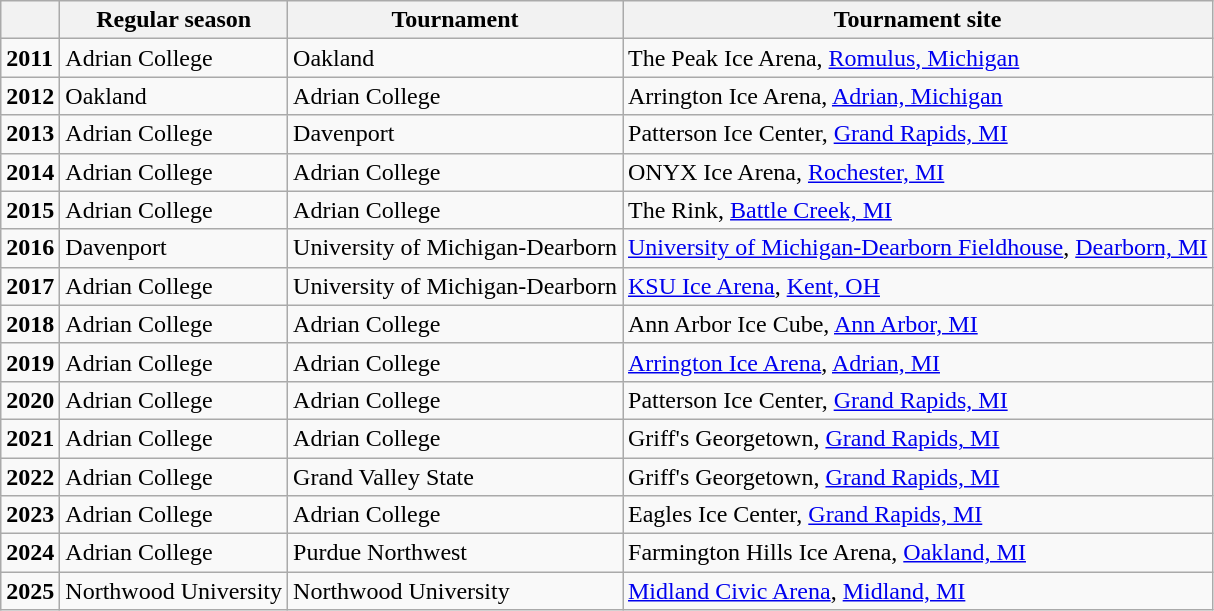<table class="wikitable">
<tr>
<th></th>
<th>Regular season</th>
<th>Tournament</th>
<th>Tournament site</th>
</tr>
<tr>
<td><strong>2011</strong></td>
<td>Adrian College</td>
<td>Oakland</td>
<td>The Peak Ice Arena, <a href='#'>Romulus, Michigan</a></td>
</tr>
<tr>
<td><strong>2012</strong></td>
<td>Oakland</td>
<td>Adrian College</td>
<td>Arrington Ice Arena, <a href='#'>Adrian, Michigan</a></td>
</tr>
<tr>
<td><strong>2013</strong></td>
<td>Adrian College</td>
<td>Davenport</td>
<td>Patterson Ice Center, <a href='#'>Grand Rapids, MI</a></td>
</tr>
<tr>
<td><strong>2014</strong></td>
<td>Adrian College</td>
<td>Adrian College</td>
<td>ONYX Ice Arena, <a href='#'>Rochester, MI</a></td>
</tr>
<tr>
<td><strong>2015</strong></td>
<td>Adrian College</td>
<td>Adrian College</td>
<td>The Rink, <a href='#'>Battle Creek, MI</a></td>
</tr>
<tr>
<td><strong>2016</strong></td>
<td>Davenport</td>
<td>University of Michigan-Dearborn</td>
<td><a href='#'>University of Michigan-Dearborn Fieldhouse</a>, <a href='#'>Dearborn, MI</a></td>
</tr>
<tr>
<td><strong>2017</strong></td>
<td>Adrian College</td>
<td>University of Michigan-Dearborn</td>
<td><a href='#'>KSU Ice Arena</a>, <a href='#'>Kent, OH</a></td>
</tr>
<tr>
<td><strong>2018</strong></td>
<td>Adrian College</td>
<td>Adrian College</td>
<td>Ann Arbor Ice Cube, <a href='#'>Ann Arbor, MI</a></td>
</tr>
<tr>
<td><strong>2019</strong></td>
<td>Adrian College</td>
<td>Adrian College</td>
<td><a href='#'>Arrington Ice Arena</a>, <a href='#'>Adrian, MI</a></td>
</tr>
<tr>
<td><strong>2020</strong></td>
<td>Adrian College</td>
<td>Adrian College</td>
<td>Patterson Ice Center, <a href='#'>Grand Rapids, MI</a></td>
</tr>
<tr>
<td><strong>2021</strong></td>
<td>Adrian College</td>
<td>Adrian College</td>
<td>Griff's Georgetown, <a href='#'>Grand Rapids, MI</a></td>
</tr>
<tr>
<td><strong>2022</strong></td>
<td>Adrian College</td>
<td>Grand Valley State</td>
<td>Griff's Georgetown, <a href='#'>Grand Rapids, MI</a></td>
</tr>
<tr>
<td><strong>2023</strong></td>
<td>Adrian College</td>
<td>Adrian College</td>
<td>Eagles Ice Center, <a href='#'>Grand Rapids, MI</a></td>
</tr>
<tr>
<td><strong>2024</strong></td>
<td>Adrian College</td>
<td>Purdue Northwest</td>
<td>Farmington Hills Ice Arena, <a href='#'>Oakland, MI</a></td>
</tr>
<tr>
<td><strong>2025</strong></td>
<td>Northwood University</td>
<td>Northwood University</td>
<td><a href='#'>Midland Civic Arena</a>, <a href='#'>Midland, MI</a></td>
</tr>
</table>
